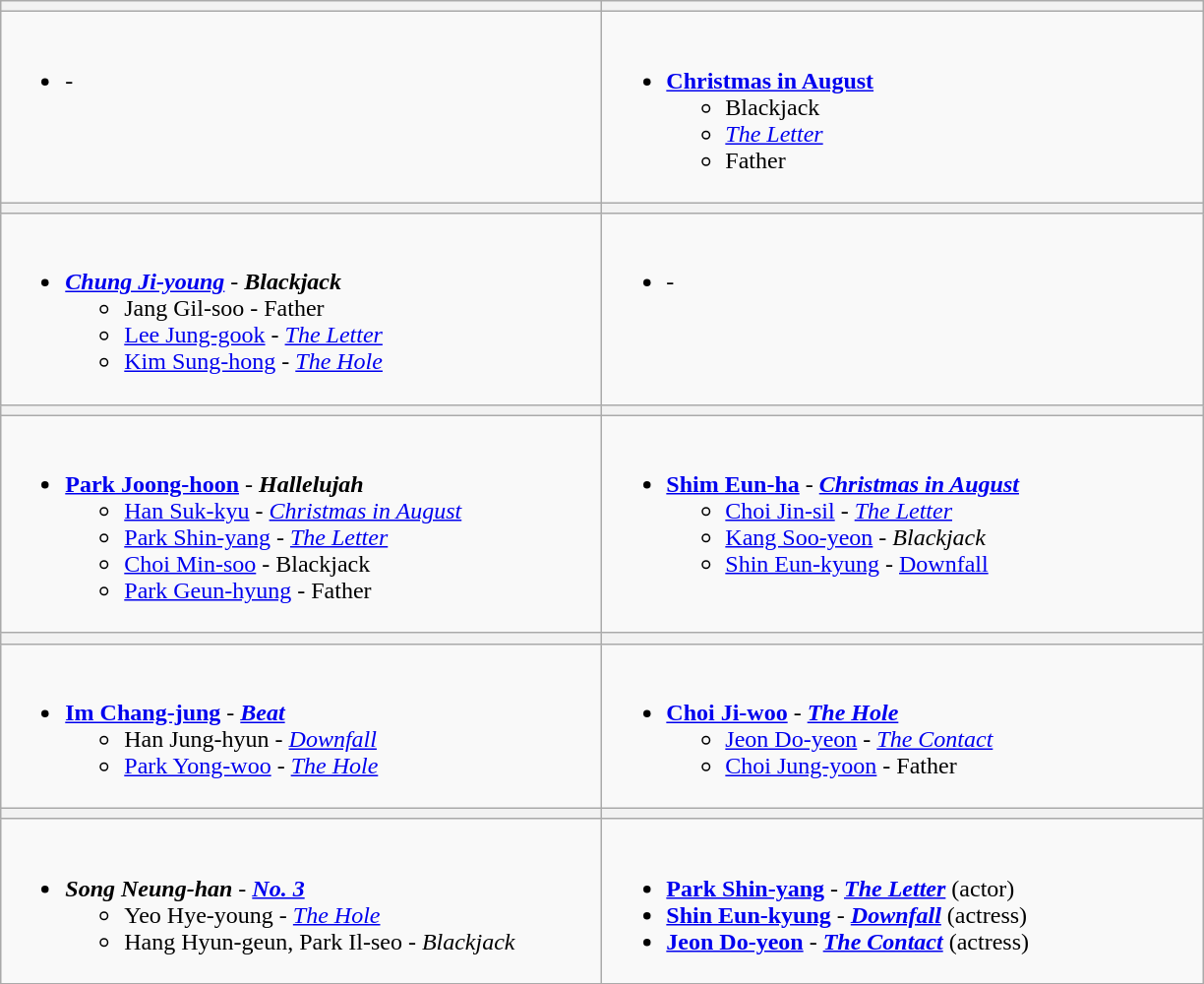<table class="wikitable">
<tr>
<th style="width:400px;"></th>
<th style="width:400px;"></th>
</tr>
<tr>
<td valign="top"><br><ul><li>-</li></ul></td>
<td valign="top"><br><ul><li><strong><a href='#'>Christmas in August</a></strong><ul><li>Blackjack</li><li><em><a href='#'>The Letter</a></em></li><li>Father</li></ul></li></ul></td>
</tr>
<tr>
<th></th>
<th></th>
</tr>
<tr>
<td valign="top"><br><ul><li><strong><em><a href='#'>Chung Ji-young</a></em></strong> - <strong><em> Blackjack</em></strong><ul><li>Jang Gil-soo - Father</li><li><a href='#'>Lee Jung-gook</a> - <em><a href='#'> The Letter</a></em></li><li><a href='#'>Kim Sung-hong</a> - <em><a href='#'> The Hole</a></em></li></ul></li></ul></td>
<td valign="top"><br><ul><li>-</li></ul></td>
</tr>
<tr>
<th></th>
<th></th>
</tr>
<tr>
<td valign="top"><br><ul><li><strong><a href='#'>Park Joong-hoon</a></strong> - <strong><em> Hallelujah</em></strong><ul><li><a href='#'>Han Suk-kyu</a> - <em><a href='#'>Christmas in August</a></em></li><li><a href='#'>Park Shin-yang</a> - <em><a href='#'> The Letter</a></em></li><li><a href='#'>Choi Min-soo</a> - Blackjack</li><li><a href='#'>Park Geun-hyung</a> - Father</li></ul></li></ul></td>
<td valign="top"><br><ul><li><strong><a href='#'>Shim Eun-ha</a></strong> - <strong><em><a href='#'>Christmas in August</a></em></strong><ul><li><a href='#'>Choi Jin-sil</a> - <em><a href='#'> The Letter</a></em></li><li><a href='#'>Kang Soo-yeon</a> - <em> Blackjack</em></li><li><a href='#'>Shin Eun-kyung</a> - <a href='#'> Downfall</a></li></ul></li></ul></td>
</tr>
<tr>
<th></th>
<th></th>
</tr>
<tr>
<td valign="top"><br><ul><li><strong><a href='#'>Im Chang-jung</a></strong> - <strong><em><a href='#'> Beat</a></em></strong><ul><li>Han Jung-hyun - <em><a href='#'> Downfall</a></em></li><li><a href='#'>Park Yong-woo</a> - <em><a href='#'> The Hole</a></em></li></ul></li></ul></td>
<td valign="top"><br><ul><li><strong><a href='#'>Choi Ji-woo</a></strong> - <strong><em><a href='#'> The Hole</a></em></strong><ul><li><a href='#'>Jeon Do-yeon</a> - <em><a href='#'> The Contact</a></em></li><li><a href='#'>Choi Jung-yoon</a> - Father</li></ul></li></ul></td>
</tr>
<tr>
<th></th>
<th></th>
</tr>
<tr>
<td valign="top"><br><ul><li><strong><em>Song Neung-han</em></strong> - <strong><em><a href='#'>No. 3</a></em></strong><ul><li>Yeo Hye-young - <em><a href='#'> The Hole</a></em></li><li>Hang Hyun-geun, Park Il-seo - <em>Blackjack</em></li></ul></li></ul></td>
<td valign="top"><br><ul><li><strong><a href='#'>Park Shin-yang</a></strong> - <strong><em><a href='#'> The Letter</a></em></strong> (actor)</li><li><strong><a href='#'>Shin Eun-kyung</a></strong> - <strong><em><a href='#'> Downfall</a></em></strong> (actress)</li><li><strong><a href='#'>Jeon Do-yeon</a></strong> - <strong><em><a href='#'> The Contact</a></em></strong> (actress)</li></ul></td>
</tr>
</table>
